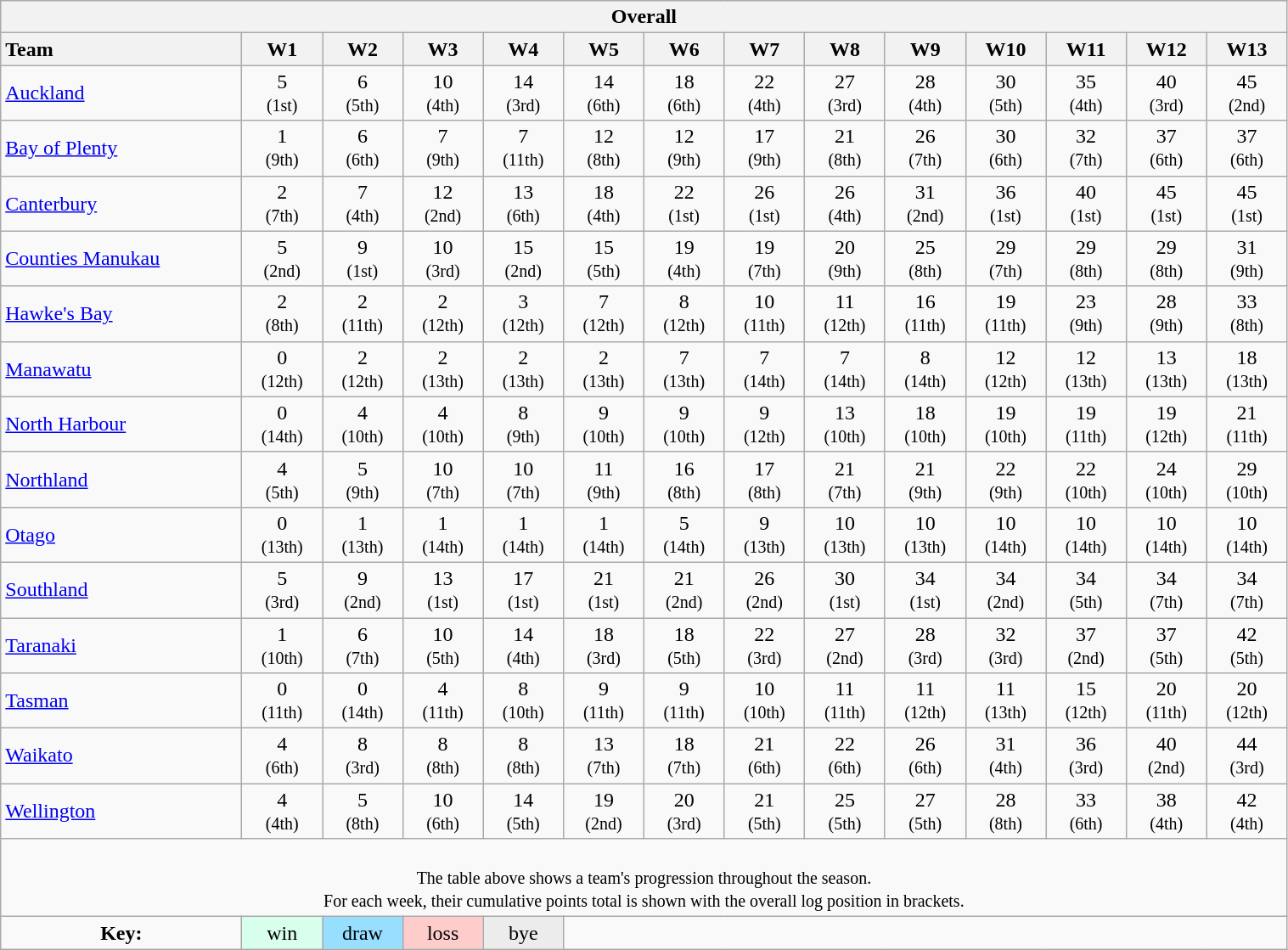<table class="wikitable" style="text-align:center;width:80%">
<tr>
<th colspan=100%>Overall</th>
</tr>
<tr>
<th style="text-align:left;width:12%">Team</th>
<th style="width:4%">W1</th>
<th style="width:4%">W2</th>
<th style="width:4%">W3</th>
<th style="width:4%">W4</th>
<th style="width:4%">W5</th>
<th style="width:4%">W6</th>
<th style="width:4%">W7</th>
<th style="width:4%">W8</th>
<th style="width:4%">W9</th>
<th style="width:4%">W10</th>
<th style="width:4%">W11</th>
<th style="width:4%">W12</th>
<th style="width:4%">W13</th>
</tr>
<tr>
<td style="text-align:left"><a href='#'>Auckland</a></td>
<td>5 <br><small>(1st)</small></td>
<td>6 <br><small>(5th)</small></td>
<td>10 <br><small>(4th)</small></td>
<td>14 <br><small>(3rd)</small></td>
<td>14 <br><small>(6th)</small></td>
<td>18 <br><small>(6th)</small></td>
<td>22 <br><small>(4th)</small></td>
<td>27 <br><small>(3rd)</small></td>
<td>28 <br><small>(4th)</small></td>
<td>30 <br><small>(5th)</small></td>
<td>35 <br><small>(4th)</small></td>
<td>40 <br><small>(3rd)</small></td>
<td>45 <br><small>(2nd)</small></td>
</tr>
<tr>
<td style="text-align:left"><a href='#'>Bay of Plenty</a></td>
<td>1 <br><small>(9th)</small></td>
<td>6 <br><small>(6th)</small></td>
<td>7 <br><small>(9th)</small></td>
<td>7 <br><small>(11th)</small></td>
<td>12 <br><small>(8th)</small></td>
<td>12 <br><small>(9th)</small></td>
<td>17 <br><small>(9th)</small></td>
<td>21 <br><small>(8th)</small></td>
<td>26 <br><small>(7th)</small></td>
<td>30 <br><small>(6th)</small></td>
<td>32 <br><small>(7th)</small></td>
<td>37 <br><small>(6th)</small></td>
<td>37 <br><small>(6th)</small></td>
</tr>
<tr>
<td style="text-align:left"><a href='#'>Canterbury</a></td>
<td>2 <br><small>(7th)</small></td>
<td>7 <br><small>(4th)</small></td>
<td>12 <br><small>(2nd)</small></td>
<td>13 <br><small>(6th)</small></td>
<td>18 <br><small>(4th)</small></td>
<td>22 <br><small>(1st)</small></td>
<td>26 <br><small>(1st)</small></td>
<td>26 <br><small>(4th)</small></td>
<td>31 <br><small>(2nd)</small></td>
<td>36 <br><small>(1st)</small></td>
<td>40 <br><small>(1st)</small></td>
<td>45 <br><small>(1st)</small></td>
<td>45 <br><small>(1st)</small></td>
</tr>
<tr>
<td style="text-align:left"><a href='#'>Counties Manukau</a></td>
<td>5 <br><small>(2nd)</small></td>
<td>9 <br><small>(1st)</small></td>
<td>10 <br><small>(3rd)</small></td>
<td>15 <br><small>(2nd)</small></td>
<td>15 <br><small>(5th)</small></td>
<td>19 <br><small>(4th)</small></td>
<td>19 <br><small>(7th)</small></td>
<td>20 <br><small>(9th)</small></td>
<td>25 <br><small>(8th)</small></td>
<td>29 <br><small>(7th)</small></td>
<td>29 <br><small>(8th)</small></td>
<td>29 <br><small>(8th)</small></td>
<td>31 <br><small>(9th)</small></td>
</tr>
<tr>
<td style="text-align:left"><a href='#'>Hawke's Bay</a></td>
<td>2 <br><small>(8th)</small></td>
<td>2 <br><small>(11th)</small></td>
<td>2 <br><small>(12th)</small></td>
<td>3 <br><small>(12th)</small></td>
<td>7 <br><small>(12th)</small></td>
<td>8 <br><small>(12th)</small></td>
<td>10 <br><small>(11th)</small></td>
<td>11 <br><small>(12th)</small></td>
<td>16 <br><small>(11th)</small></td>
<td>19 <br><small>(11th)</small></td>
<td>23 <br><small>(9th)</small></td>
<td>28 <br><small>(9th)</small></td>
<td>33 <br><small>(8th)</small></td>
</tr>
<tr>
<td style="text-align:left"><a href='#'>Manawatu</a></td>
<td>0 <br><small>(12th)</small></td>
<td>2 <br><small>(12th)</small></td>
<td>2 <br><small>(13th)</small></td>
<td>2 <br><small>(13th)</small></td>
<td>2 <br><small>(13th)</small></td>
<td>7 <br><small>(13th)</small></td>
<td>7 <br><small>(14th)</small></td>
<td>7 <br><small>(14th)</small></td>
<td>8 <br><small>(14th)</small></td>
<td>12 <br><small>(12th)</small></td>
<td>12 <br><small>(13th)</small></td>
<td>13 <br><small>(13th)</small></td>
<td>18 <br><small>(13th)</small></td>
</tr>
<tr>
<td style="text-align:left"><a href='#'>North Harbour</a></td>
<td>0 <br><small>(14th)</small></td>
<td>4 <br><small>(10th)</small></td>
<td>4 <br><small>(10th)</small></td>
<td>8 <br><small>(9th)</small></td>
<td>9 <br><small>(10th)</small></td>
<td>9 <br><small>(10th)</small></td>
<td>9 <br><small>(12th)</small></td>
<td>13 <br><small>(10th)</small></td>
<td>18 <br><small>(10th)</small></td>
<td>19 <br><small>(10th)</small></td>
<td>19 <br><small>(11th)</small></td>
<td>19 <br><small>(12th)</small></td>
<td>21 <br><small>(11th)</small></td>
</tr>
<tr>
<td style="text-align:left"><a href='#'>Northland</a></td>
<td>4 <br><small>(5th)</small></td>
<td>5 <br><small>(9th)</small></td>
<td>10 <br><small>(7th)</small></td>
<td>10 <br><small>(7th)</small></td>
<td>11 <br><small>(9th)</small></td>
<td>16 <br><small>(8th)</small></td>
<td>17 <br><small>(8th)</small></td>
<td>21 <br><small>(7th)</small></td>
<td>21 <br><small>(9th)</small></td>
<td>22 <br><small>(9th)</small></td>
<td>22 <br><small>(10th)</small></td>
<td>24 <br><small>(10th)</small></td>
<td>29 <br><small>(10th)</small></td>
</tr>
<tr>
<td style="text-align:left"><a href='#'>Otago</a></td>
<td>0 <br><small>(13th)</small></td>
<td>1 <br><small>(13th)</small></td>
<td>1 <br><small>(14th)</small></td>
<td>1 <br><small>(14th)</small></td>
<td>1 <br><small>(14th)</small></td>
<td>5 <br><small>(14th)</small></td>
<td>9 <br><small>(13th)</small></td>
<td>10 <br><small>(13th)</small></td>
<td>10 <br><small>(13th)</small></td>
<td>10 <br><small>(14th)</small></td>
<td>10 <br><small>(14th)</small></td>
<td>10 <br><small>(14th)</small></td>
<td>10 <br><small>(14th)</small></td>
</tr>
<tr>
<td style="text-align:left"><a href='#'>Southland</a></td>
<td>5 <br><small>(3rd)</small></td>
<td>9 <br><small>(2nd)</small></td>
<td>13 <br><small>(1st)</small></td>
<td>17 <br><small>(1st)</small></td>
<td>21 <br><small>(1st)</small></td>
<td>21 <br><small>(2nd)</small></td>
<td>26 <br><small>(2nd)</small></td>
<td>30 <br><small>(1st)</small></td>
<td>34 <br><small>(1st)</small></td>
<td>34 <br><small>(2nd)</small></td>
<td>34 <br><small>(5th)</small></td>
<td>34 <br><small>(7th)</small></td>
<td>34 <br><small>(7th)</small></td>
</tr>
<tr>
<td style="text-align:left"><a href='#'>Taranaki</a></td>
<td>1 <br><small>(10th)</small></td>
<td>6 <br><small>(7th)</small></td>
<td>10 <br><small>(5th)</small></td>
<td>14 <br><small>(4th)</small></td>
<td>18 <br><small>(3rd)</small></td>
<td>18 <br><small>(5th)</small></td>
<td>22 <br><small>(3rd)</small></td>
<td>27 <br><small>(2nd)</small></td>
<td>28 <br><small>(3rd)</small></td>
<td>32 <br><small>(3rd)</small></td>
<td>37 <br><small>(2nd)</small></td>
<td>37 <br><small>(5th)</small></td>
<td>42 <br><small>(5th)</small></td>
</tr>
<tr>
<td style="text-align:left"><a href='#'>Tasman</a></td>
<td>0 <br><small>(11th)</small></td>
<td>0 <br><small>(14th)</small></td>
<td>4 <br><small>(11th)</small></td>
<td>8 <br><small>(10th)</small></td>
<td>9 <br><small>(11th)</small></td>
<td>9 <br><small>(11th)</small></td>
<td>10 <br><small>(10th)</small></td>
<td>11 <br><small>(11th)</small></td>
<td>11 <br><small>(12th)</small></td>
<td>11 <br><small>(13th)</small></td>
<td>15 <br><small>(12th)</small></td>
<td>20 <br><small>(11th)</small></td>
<td>20 <br><small>(12th)</small></td>
</tr>
<tr>
<td style="text-align:left"><a href='#'>Waikato</a></td>
<td>4 <br><small>(6th)</small></td>
<td>8 <br><small>(3rd)</small></td>
<td>8 <br><small>(8th)</small></td>
<td>8 <br><small>(8th)</small></td>
<td>13 <br><small>(7th)</small></td>
<td>18 <br><small>(7th)</small></td>
<td>21 <br><small>(6th)</small></td>
<td>22 <br><small>(6th)</small></td>
<td>26 <br><small>(6th)</small></td>
<td>31 <br><small>(4th)</small></td>
<td>36 <br><small>(3rd)</small></td>
<td>40 <br><small>(2nd)</small></td>
<td>44 <br><small>(3rd)</small></td>
</tr>
<tr>
<td style="text-align:left"><a href='#'>Wellington</a></td>
<td>4 <br><small>(4th)</small></td>
<td>5 <br><small>(8th)</small></td>
<td>10 <br><small>(6th)</small></td>
<td>14 <br><small>(5th)</small></td>
<td>19 <br><small>(2nd)</small></td>
<td>20 <br><small>(3rd)</small></td>
<td>21 <br><small>(5th)</small></td>
<td>25 <br><small>(5th)</small></td>
<td>27 <br><small>(5th)</small></td>
<td>28 <br><small>(8th)</small></td>
<td>33 <br><small>(6th)</small></td>
<td>38 <br><small>(4th)</small></td>
<td>42 <br><small>(4th)</small></td>
</tr>
<tr>
<td colspan="100%" style="text-align:center"><br><small>The table above shows a team's progression throughout the season.<br>For each week, their cumulative points total is shown with the overall log position in brackets.<br></small></td>
</tr>
<tr>
<td><strong>Key:</strong></td>
<td style="background:#D8FFEB">win</td>
<td style="background:#97DEFF">draw</td>
<td style="background:#FFCCCC">loss</td>
<td style="background:#ECECEC">bye</td>
<td colspan=16></td>
</tr>
</table>
